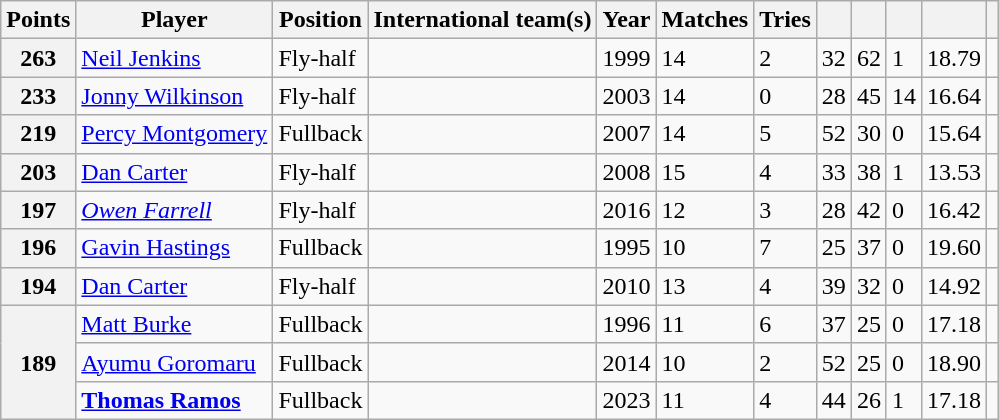<table class="wikitable sortable">
<tr>
<th>Points</th>
<th>Player</th>
<th>Position</th>
<th>International team(s)</th>
<th>Year</th>
<th>Matches</th>
<th>Tries</th>
<th></th>
<th></th>
<th></th>
<th></th>
<th></th>
</tr>
<tr>
<th>263</th>
<td><a href='#'>Neil Jenkins</a></td>
<td>Fly-half</td>
<td></td>
<td>1999</td>
<td>14</td>
<td>2</td>
<td>32</td>
<td>62</td>
<td>1</td>
<td>18.79</td>
<td></td>
</tr>
<tr>
<th>233</th>
<td><a href='#'>Jonny Wilkinson</a></td>
<td>Fly-half</td>
<td></td>
<td>2003</td>
<td>14</td>
<td>0</td>
<td>28</td>
<td>45</td>
<td>14</td>
<td>16.64</td>
<td></td>
</tr>
<tr>
<th>219</th>
<td><a href='#'>Percy Montgomery</a></td>
<td>Fullback</td>
<td></td>
<td>2007</td>
<td>14</td>
<td>5</td>
<td>52</td>
<td>30</td>
<td>0</td>
<td>15.64</td>
<td></td>
</tr>
<tr>
<th>203</th>
<td><a href='#'>Dan Carter</a></td>
<td>Fly-half</td>
<td></td>
<td>2008</td>
<td>15</td>
<td>4</td>
<td>33</td>
<td>38</td>
<td>1</td>
<td>13.53</td>
<td></td>
</tr>
<tr>
<th>197</th>
<td><em><a href='#'>Owen Farrell</a></em></td>
<td>Fly-half</td>
<td></td>
<td>2016</td>
<td>12</td>
<td>3</td>
<td>28</td>
<td>42</td>
<td>0</td>
<td>16.42</td>
<td></td>
</tr>
<tr>
<th>196</th>
<td><a href='#'>Gavin Hastings</a></td>
<td>Fullback</td>
<td></td>
<td>1995</td>
<td>10</td>
<td>7</td>
<td>25</td>
<td>37</td>
<td>0</td>
<td>19.60</td>
<td></td>
</tr>
<tr>
<th>194</th>
<td><a href='#'>Dan Carter</a></td>
<td>Fly-half</td>
<td></td>
<td>2010</td>
<td>13</td>
<td>4</td>
<td>39</td>
<td>32</td>
<td>0</td>
<td>14.92</td>
<td></td>
</tr>
<tr>
<th rowspan=3>189</th>
<td><a href='#'>Matt Burke</a></td>
<td>Fullback</td>
<td></td>
<td>1996</td>
<td>11</td>
<td>6</td>
<td>37</td>
<td>25</td>
<td>0</td>
<td>17.18</td>
<td></td>
</tr>
<tr>
<td><a href='#'>Ayumu Goromaru</a></td>
<td>Fullback</td>
<td></td>
<td>2014</td>
<td>10</td>
<td>2</td>
<td>52</td>
<td>25</td>
<td>0</td>
<td>18.90</td>
<td></td>
</tr>
<tr>
<td><strong><a href='#'>Thomas Ramos</a></strong></td>
<td>Fullback</td>
<td></td>
<td>2023</td>
<td>11</td>
<td>4</td>
<td>44</td>
<td>26</td>
<td>1</td>
<td>17.18</td>
<td></td>
</tr>
</table>
